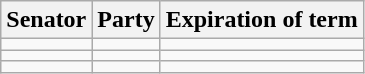<table class="wikitable" style="text-align:center;">
<tr>
<th>Senator</th>
<th>Party</th>
<th>Expiration of term</th>
</tr>
<tr>
<td></td>
<td></td>
<td></td>
</tr>
<tr>
<td></td>
<td></td>
<td></td>
</tr>
<tr>
<td></td>
<td></td>
<td></td>
</tr>
</table>
